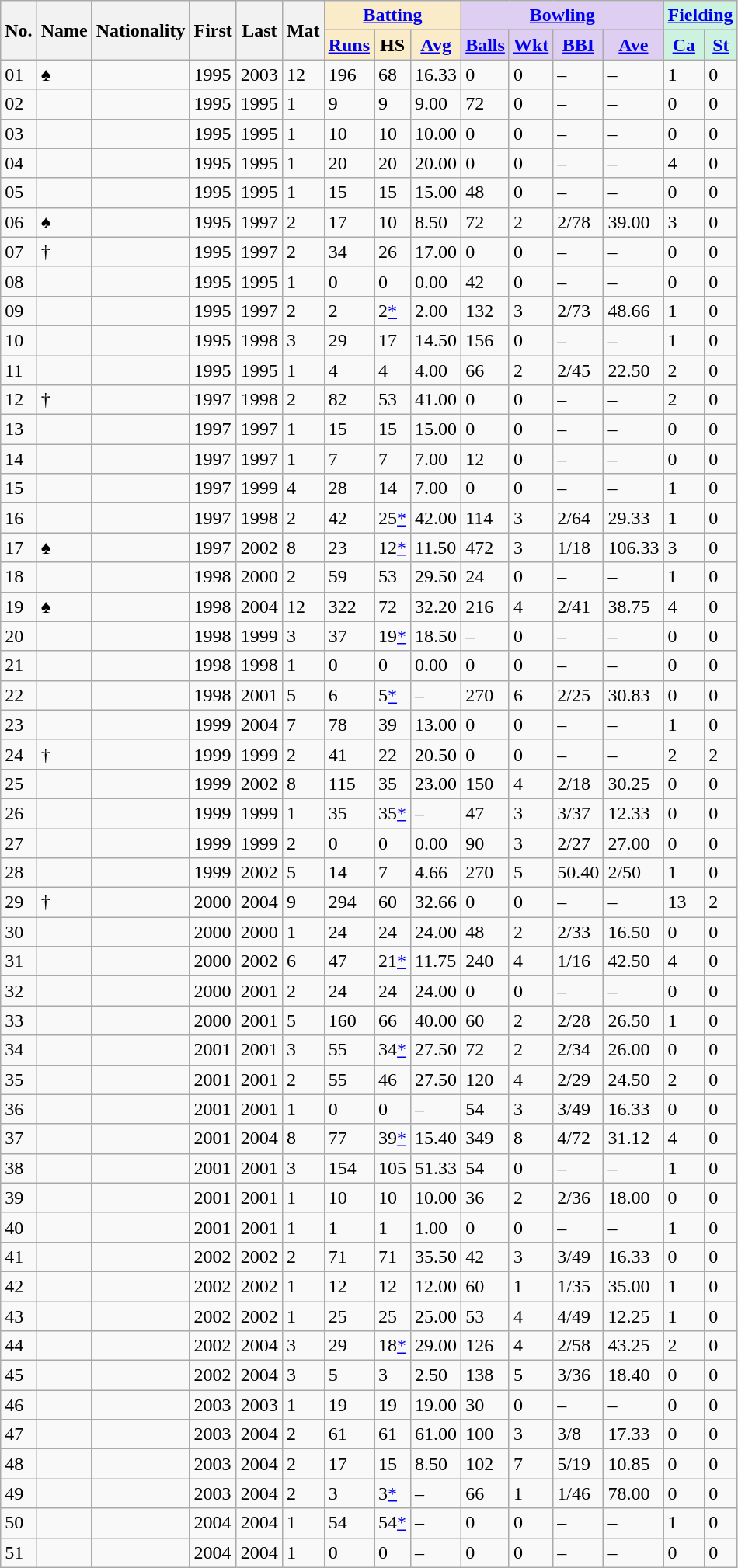<table class="wikitable sortable sticky-header-multi sort-under">
<tr>
<th rowspan="2">No.</th>
<th rowspan="2">Name</th>
<th rowspan="2">Nationality</th>
<th rowspan="2">First</th>
<th rowspan="2">Last</th>
<th rowspan="2">Mat</th>
<th colspan=3 style="background-color:#faecc8"><a href='#'>Batting</a></th>
<th colspan=4 style="background-color:#ddcef2"><a href='#'>Bowling</a></th>
<th colspan=2 style="background-color:#cef2e0"><a href='#'>Fielding</a></th>
</tr>
<tr>
<th style="background-color:#faecc8"><a href='#'>Runs</a></th>
<th style="background-color:#faecc8">HS</th>
<th style="background-color:#faecc8"><a href='#'>Avg</a></th>
<th style="background-color:#ddcef2"><a href='#'>Balls</a></th>
<th style="background-color:#ddcef2"><a href='#'>Wkt</a></th>
<th style="background-color:#ddcef2"><a href='#'>BBI</a></th>
<th style="background-color:#ddcef2"><a href='#'>Ave</a></th>
<th style="background-color:#cef2e0"><a href='#'>Ca</a></th>
<th style="background-color:#cef2e0"><a href='#'>St</a></th>
</tr>
<tr>
<td><span>0</span>1</td>
<td><strong></strong> ♠</td>
<td></td>
<td>1995</td>
<td>2003</td>
<td>12</td>
<td>196</td>
<td>68</td>
<td>16.33</td>
<td>0</td>
<td>0</td>
<td>–</td>
<td>–</td>
<td>1</td>
<td>0</td>
</tr>
<tr>
<td><span>0</span>2</td>
<td><strong></strong></td>
<td></td>
<td>1995</td>
<td>1995</td>
<td>1</td>
<td>9</td>
<td>9</td>
<td>9.00</td>
<td>72</td>
<td>0</td>
<td>–</td>
<td>–</td>
<td>0</td>
<td>0</td>
</tr>
<tr>
<td><span>0</span>3</td>
<td></td>
<td></td>
<td>1995</td>
<td>1995</td>
<td>1</td>
<td>10</td>
<td>10</td>
<td>10.00</td>
<td>0</td>
<td>0</td>
<td>–</td>
<td>–</td>
<td>0</td>
<td>0</td>
</tr>
<tr>
<td><span>0</span>4</td>
<td></td>
<td></td>
<td>1995</td>
<td>1995</td>
<td>1</td>
<td>20</td>
<td>20</td>
<td>20.00</td>
<td>0</td>
<td>0</td>
<td>–</td>
<td>–</td>
<td>4</td>
<td>0</td>
</tr>
<tr>
<td><span>0</span>5</td>
<td></td>
<td></td>
<td>1995</td>
<td>1995</td>
<td>1</td>
<td>15</td>
<td>15</td>
<td>15.00</td>
<td>48</td>
<td>0</td>
<td>–</td>
<td>–</td>
<td>0</td>
<td>0</td>
</tr>
<tr>
<td><span>0</span>6</td>
<td> ♠</td>
<td></td>
<td>1995</td>
<td>1997</td>
<td>2</td>
<td>17</td>
<td>10</td>
<td>8.50</td>
<td>72</td>
<td>2</td>
<td>2/78</td>
<td>39.00</td>
<td>3</td>
<td>0</td>
</tr>
<tr>
<td><span>0</span>7</td>
<td><strong></strong> †</td>
<td></td>
<td>1995</td>
<td>1997</td>
<td>2</td>
<td>34</td>
<td>26</td>
<td>17.00</td>
<td>0</td>
<td>0</td>
<td>–</td>
<td>–</td>
<td>0</td>
<td>0</td>
</tr>
<tr>
<td><span>0</span>8</td>
<td><strong></strong></td>
<td></td>
<td>1995</td>
<td>1995</td>
<td>1</td>
<td>0</td>
<td>0</td>
<td>0.00</td>
<td>42</td>
<td>0</td>
<td>–</td>
<td>–</td>
<td>0</td>
<td>0</td>
</tr>
<tr>
<td><span>0</span>9</td>
<td></td>
<td></td>
<td>1995</td>
<td>1997</td>
<td>2</td>
<td>2</td>
<td>2<a href='#'>*</a></td>
<td>2.00</td>
<td>132</td>
<td>3</td>
<td>2/73</td>
<td>48.66</td>
<td>1</td>
<td>0</td>
</tr>
<tr>
<td>10</td>
<td></td>
<td></td>
<td>1995</td>
<td>1998</td>
<td>3</td>
<td>29</td>
<td>17</td>
<td>14.50</td>
<td>156</td>
<td>0</td>
<td>–</td>
<td>–</td>
<td>1</td>
<td>0</td>
</tr>
<tr>
<td>11</td>
<td><strong></strong></td>
<td></td>
<td>1995</td>
<td>1995</td>
<td>1</td>
<td>4</td>
<td>4</td>
<td>4.00</td>
<td>66</td>
<td>2</td>
<td>2/45</td>
<td>22.50</td>
<td>2</td>
<td>0</td>
</tr>
<tr>
<td>12</td>
<td> †</td>
<td></td>
<td>1997</td>
<td>1998</td>
<td>2</td>
<td>82</td>
<td>53</td>
<td>41.00</td>
<td>0</td>
<td>0</td>
<td>–</td>
<td>–</td>
<td>2</td>
<td>0</td>
</tr>
<tr>
<td>13</td>
<td></td>
<td></td>
<td>1997</td>
<td>1997</td>
<td>1</td>
<td>15</td>
<td>15</td>
<td>15.00</td>
<td>0</td>
<td>0</td>
<td>–</td>
<td>–</td>
<td>0</td>
<td>0</td>
</tr>
<tr>
<td>14</td>
<td></td>
<td></td>
<td>1997</td>
<td>1997</td>
<td>1</td>
<td>7</td>
<td>7</td>
<td>7.00</td>
<td>12</td>
<td>0</td>
<td>–</td>
<td>–</td>
<td>0</td>
<td>0</td>
</tr>
<tr>
<td>15</td>
<td></td>
<td></td>
<td>1997</td>
<td>1999</td>
<td>4</td>
<td>28</td>
<td>14</td>
<td>7.00</td>
<td>0</td>
<td>0</td>
<td>–</td>
<td>–</td>
<td>1</td>
<td>0</td>
</tr>
<tr>
<td>16</td>
<td><strong></strong></td>
<td></td>
<td>1997</td>
<td>1998</td>
<td>2</td>
<td>42</td>
<td>25<a href='#'>*</a></td>
<td>42.00</td>
<td>114</td>
<td>3</td>
<td>2/64</td>
<td>29.33</td>
<td>1</td>
<td>0</td>
</tr>
<tr>
<td>17</td>
<td><strong></strong> ♠</td>
<td></td>
<td>1997</td>
<td>2002</td>
<td>8</td>
<td>23</td>
<td>12<a href='#'>*</a></td>
<td>11.50</td>
<td>472</td>
<td>3</td>
<td>1/18</td>
<td>106.33</td>
<td>3</td>
<td>0</td>
</tr>
<tr>
<td>18</td>
<td></td>
<td></td>
<td>1998</td>
<td>2000</td>
<td>2</td>
<td>59</td>
<td>53</td>
<td>29.50</td>
<td>24</td>
<td>0</td>
<td>–</td>
<td>–</td>
<td>1</td>
<td>0</td>
</tr>
<tr>
<td>19</td>
<td> ♠</td>
<td></td>
<td>1998</td>
<td>2004</td>
<td>12</td>
<td>322</td>
<td>72</td>
<td>32.20</td>
<td>216</td>
<td>4</td>
<td>2/41</td>
<td>38.75</td>
<td>4</td>
<td>0</td>
</tr>
<tr>
<td>20</td>
<td></td>
<td></td>
<td>1998</td>
<td>1999</td>
<td>3</td>
<td>37</td>
<td>19<a href='#'>*</a></td>
<td>18.50</td>
<td>–</td>
<td>0</td>
<td>–</td>
<td>–</td>
<td>0</td>
<td>0</td>
</tr>
<tr>
<td>21</td>
<td><strong></strong></td>
<td></td>
<td>1998</td>
<td>1998</td>
<td>1</td>
<td>0</td>
<td>0</td>
<td>0.00</td>
<td>0</td>
<td>0</td>
<td>–</td>
<td>–</td>
<td>0</td>
<td>0</td>
</tr>
<tr>
<td>22</td>
<td></td>
<td></td>
<td>1998</td>
<td>2001</td>
<td>5</td>
<td>6</td>
<td>5<a href='#'>*</a></td>
<td>–</td>
<td>270</td>
<td>6</td>
<td>2/25</td>
<td>30.83</td>
<td>0</td>
<td>0</td>
</tr>
<tr>
<td>23</td>
<td></td>
<td></td>
<td>1999</td>
<td>2004</td>
<td>7</td>
<td>78</td>
<td>39</td>
<td>13.00</td>
<td>0</td>
<td>0</td>
<td>–</td>
<td>–</td>
<td>1</td>
<td>0</td>
</tr>
<tr>
<td>24</td>
<td><strong></strong> †</td>
<td></td>
<td>1999</td>
<td>1999</td>
<td>2</td>
<td>41</td>
<td>22</td>
<td>20.50</td>
<td>0</td>
<td>0</td>
<td>–</td>
<td>–</td>
<td>2</td>
<td>2</td>
</tr>
<tr>
<td>25</td>
<td></td>
<td></td>
<td>1999</td>
<td>2002</td>
<td>8</td>
<td>115</td>
<td>35</td>
<td>23.00</td>
<td>150</td>
<td>4</td>
<td>2/18</td>
<td>30.25</td>
<td>0</td>
<td>0</td>
</tr>
<tr>
<td>26</td>
<td></td>
<td></td>
<td>1999</td>
<td>1999</td>
<td>1</td>
<td>35</td>
<td>35<a href='#'>*</a></td>
<td>–</td>
<td>47</td>
<td>3</td>
<td>3/37</td>
<td>12.33</td>
<td>0</td>
<td>0</td>
</tr>
<tr>
<td>27</td>
<td><strong></strong></td>
<td></td>
<td>1999</td>
<td>1999</td>
<td>2</td>
<td>0</td>
<td>0</td>
<td>0.00</td>
<td>90</td>
<td>3</td>
<td>2/27</td>
<td>27.00</td>
<td>0</td>
<td>0</td>
</tr>
<tr>
<td>28</td>
<td><strong></strong></td>
<td></td>
<td>1999</td>
<td>2002</td>
<td>5</td>
<td>14</td>
<td>7</td>
<td>4.66</td>
<td>270</td>
<td>5</td>
<td>50.40</td>
<td>2/50</td>
<td>1</td>
<td>0</td>
</tr>
<tr>
<td>29</td>
<td><strong></strong> †</td>
<td></td>
<td>2000</td>
<td>2004</td>
<td>9</td>
<td>294</td>
<td>60</td>
<td>32.66</td>
<td>0</td>
<td>0</td>
<td>–</td>
<td>–</td>
<td>13</td>
<td>2</td>
</tr>
<tr>
<td>30</td>
<td></td>
<td></td>
<td>2000</td>
<td>2000</td>
<td>1</td>
<td>24</td>
<td>24</td>
<td>24.00</td>
<td>48</td>
<td>2</td>
<td>2/33</td>
<td>16.50</td>
<td>0</td>
<td>0</td>
</tr>
<tr>
<td>31</td>
<td></td>
<td></td>
<td>2000</td>
<td>2002</td>
<td>6</td>
<td>47</td>
<td>21<a href='#'>*</a></td>
<td>11.75</td>
<td>240</td>
<td>4</td>
<td>1/16</td>
<td>42.50</td>
<td>4</td>
<td>0</td>
</tr>
<tr>
<td>32</td>
<td></td>
<td></td>
<td>2000</td>
<td>2001</td>
<td>2</td>
<td>24</td>
<td>24</td>
<td>24.00</td>
<td>0</td>
<td>0</td>
<td>–</td>
<td>–</td>
<td>0</td>
<td>0</td>
</tr>
<tr>
<td>33</td>
<td></td>
<td></td>
<td>2000</td>
<td>2001</td>
<td>5</td>
<td>160</td>
<td>66</td>
<td>40.00</td>
<td>60</td>
<td>2</td>
<td>2/28</td>
<td>26.50</td>
<td>1</td>
<td>0</td>
</tr>
<tr>
<td>34</td>
<td></td>
<td></td>
<td>2001</td>
<td>2001</td>
<td>3</td>
<td>55</td>
<td>34<a href='#'>*</a></td>
<td>27.50</td>
<td>72</td>
<td>2</td>
<td>2/34</td>
<td>26.00</td>
<td>0</td>
<td>0</td>
</tr>
<tr>
<td>35</td>
<td><strong></strong></td>
<td></td>
<td>2001</td>
<td>2001</td>
<td>2</td>
<td>55</td>
<td>46</td>
<td>27.50</td>
<td>120</td>
<td>4</td>
<td>2/29</td>
<td>24.50</td>
<td>2</td>
<td>0</td>
</tr>
<tr>
<td>36</td>
<td></td>
<td></td>
<td>2001</td>
<td>2001</td>
<td>1</td>
<td>0</td>
<td>0</td>
<td>–</td>
<td>54</td>
<td>3</td>
<td>3/49</td>
<td>16.33</td>
<td>0</td>
<td>0</td>
</tr>
<tr>
<td>37</td>
<td></td>
<td></td>
<td>2001</td>
<td>2004</td>
<td>8</td>
<td>77</td>
<td>39<a href='#'>*</a></td>
<td>15.40</td>
<td>349</td>
<td>8</td>
<td>4/72</td>
<td>31.12</td>
<td>4</td>
<td>0</td>
</tr>
<tr>
<td>38</td>
<td></td>
<td></td>
<td>2001</td>
<td>2001</td>
<td>3</td>
<td>154</td>
<td>105</td>
<td>51.33</td>
<td>54</td>
<td>0</td>
<td>–</td>
<td>–</td>
<td>1</td>
<td>0</td>
</tr>
<tr>
<td>39</td>
<td><strong></strong></td>
<td></td>
<td>2001</td>
<td>2001</td>
<td>1</td>
<td>10</td>
<td>10</td>
<td>10.00</td>
<td>36</td>
<td>2</td>
<td>2/36</td>
<td>18.00</td>
<td>0</td>
<td>0</td>
</tr>
<tr>
<td>40</td>
<td></td>
<td></td>
<td>2001</td>
<td>2001</td>
<td>1</td>
<td>1</td>
<td>1</td>
<td>1.00</td>
<td>0</td>
<td>0</td>
<td>–</td>
<td>–</td>
<td>1</td>
<td>0</td>
</tr>
<tr>
<td>41</td>
<td></td>
<td></td>
<td>2002</td>
<td>2002</td>
<td>2</td>
<td>71</td>
<td>71</td>
<td>35.50</td>
<td>42</td>
<td>3</td>
<td>3/49</td>
<td>16.33</td>
<td>0</td>
<td>0</td>
</tr>
<tr>
<td>42</td>
<td><strong></strong></td>
<td></td>
<td>2002</td>
<td>2002</td>
<td>1</td>
<td>12</td>
<td>12</td>
<td>12.00</td>
<td>60</td>
<td>1</td>
<td>1/35</td>
<td>35.00</td>
<td>1</td>
<td>0</td>
</tr>
<tr>
<td>43</td>
<td><strong></strong></td>
<td></td>
<td>2002</td>
<td>2002</td>
<td>1</td>
<td>25</td>
<td>25</td>
<td>25.00</td>
<td>53</td>
<td>4</td>
<td>4/49</td>
<td>12.25</td>
<td>1</td>
<td>0</td>
</tr>
<tr>
<td>44</td>
<td><strong></strong></td>
<td></td>
<td>2002</td>
<td>2004</td>
<td>3</td>
<td>29</td>
<td>18<a href='#'>*</a></td>
<td>29.00</td>
<td>126</td>
<td>4</td>
<td>2/58</td>
<td>43.25</td>
<td>2</td>
<td>0</td>
</tr>
<tr>
<td>45</td>
<td></td>
<td></td>
<td>2002</td>
<td>2004</td>
<td>3</td>
<td>5</td>
<td>3</td>
<td>2.50</td>
<td>138</td>
<td>5</td>
<td>3/36</td>
<td>18.40</td>
<td>0</td>
<td>0</td>
</tr>
<tr>
<td>46</td>
<td><strong></strong></td>
<td></td>
<td>2003</td>
<td>2003</td>
<td>1</td>
<td>19</td>
<td>19</td>
<td>19.00</td>
<td>30</td>
<td>0</td>
<td>–</td>
<td>–</td>
<td>0</td>
<td>0</td>
</tr>
<tr>
<td>47</td>
<td><strong></strong></td>
<td></td>
<td>2003</td>
<td>2004</td>
<td>2</td>
<td>61</td>
<td>61</td>
<td>61.00</td>
<td>100</td>
<td>3</td>
<td>3/8</td>
<td>17.33</td>
<td>0</td>
<td>0</td>
</tr>
<tr>
<td>48</td>
<td><strong></strong></td>
<td></td>
<td>2003</td>
<td>2004</td>
<td>2</td>
<td>17</td>
<td>15</td>
<td>8.50</td>
<td>102</td>
<td>7</td>
<td>5/19</td>
<td>10.85</td>
<td>0</td>
<td>0</td>
</tr>
<tr>
<td>49</td>
<td></td>
<td></td>
<td>2003</td>
<td>2004</td>
<td>2</td>
<td>3</td>
<td>3<a href='#'>*</a></td>
<td>–</td>
<td>66</td>
<td>1</td>
<td>1/46</td>
<td>78.00</td>
<td>0</td>
<td>0</td>
</tr>
<tr>
<td>50</td>
<td></td>
<td></td>
<td>2004</td>
<td>2004</td>
<td>1</td>
<td>54</td>
<td>54<a href='#'>*</a></td>
<td>–</td>
<td>0</td>
<td>0</td>
<td>–</td>
<td>–</td>
<td>1</td>
<td>0</td>
</tr>
<tr>
<td>51</td>
<td></td>
<td></td>
<td>2004</td>
<td>2004</td>
<td>1</td>
<td>0</td>
<td>0</td>
<td>–</td>
<td>0</td>
<td>0</td>
<td>–</td>
<td>–</td>
<td>0</td>
<td>0</td>
</tr>
</table>
